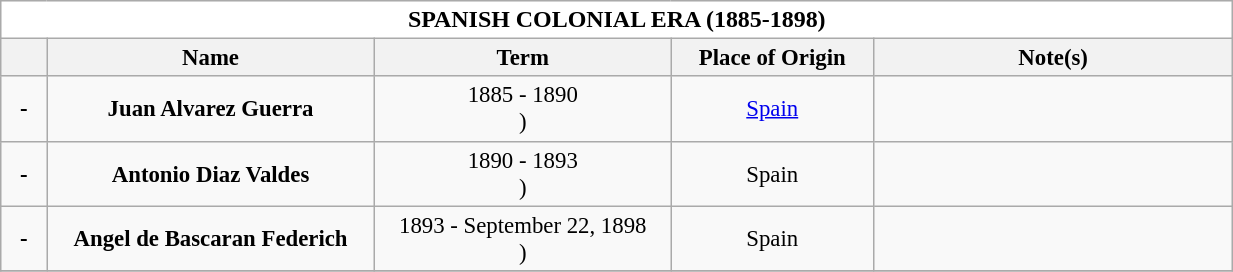<table class="wikitable " style="vertical-align:top;text-align:center;font-size:95%;">
<tr>
<th style="background-color:white;font-size:105%;width:51em;" colspan=6>SPANISH COLONIAL ERA (1885-1898)</th>
</tr>
<tr>
<th style="width: 1em;text-align:center"></th>
<th style="width: 10em;text-align:center">Name</th>
<th style="width: 9em;text-align:center">Term</th>
<th style="width: 6em;text-align:center">Place of Origin</th>
<th style="width: 11em;text-align:center">Note(s)</th>
</tr>
<tr>
<td><strong>-</strong></td>
<td><strong>Juan Alvarez Guerra</strong></td>
<td>1885 - 1890 <br>)</td>
<td><a href='#'>Spain</a></td>
<td></td>
</tr>
<tr>
<td><strong>-</strong></td>
<td><strong>Antonio Diaz Valdes</strong></td>
<td>1890 - 1893 <br>)</td>
<td>Spain</td>
<td></td>
</tr>
<tr>
<td><strong>-</strong></td>
<td><strong>Angel de Bascaran Federich</strong></td>
<td>1893 - September 22, 1898 <br>)</td>
<td>Spain</td>
<td></td>
</tr>
<tr>
</tr>
</table>
